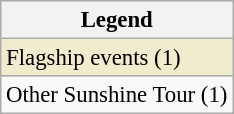<table class="wikitable" style="font-size:95%;">
<tr>
<th>Legend</th>
</tr>
<tr style="background:#f2ecce;">
<td>Flagship events (1)</td>
</tr>
<tr>
<td>Other Sunshine Tour (1)</td>
</tr>
</table>
